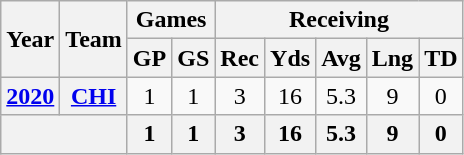<table class=wikitable style="text-align:center;">
<tr>
<th rowspan="2">Year</th>
<th rowspan="2">Team</th>
<th colspan="2">Games</th>
<th colspan="5">Receiving</th>
</tr>
<tr>
<th>GP</th>
<th>GS</th>
<th>Rec</th>
<th>Yds</th>
<th>Avg</th>
<th>Lng</th>
<th>TD</th>
</tr>
<tr>
<th><a href='#'>2020</a></th>
<th><a href='#'>CHI</a></th>
<td>1</td>
<td>1</td>
<td>3</td>
<td>16</td>
<td>5.3</td>
<td>9</td>
<td>0</td>
</tr>
<tr>
<th colspan="2"></th>
<th>1</th>
<th>1</th>
<th>3</th>
<th>16</th>
<th>5.3</th>
<th>9</th>
<th>0</th>
</tr>
</table>
